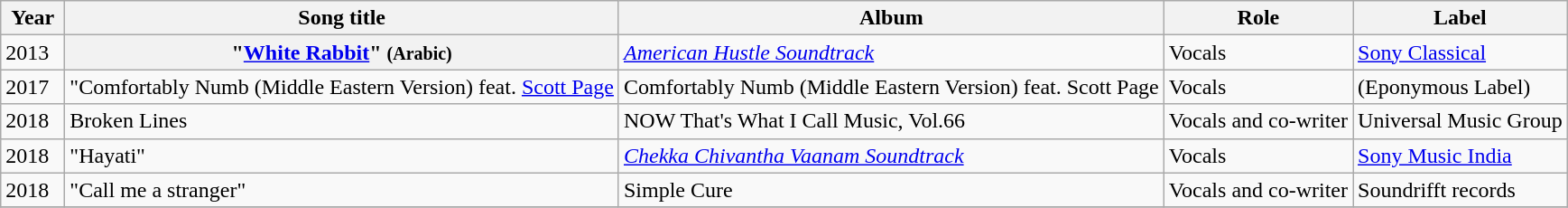<table class="wikitable plainrowheaders" style="text-align:left;">
<tr>
<th scope="col" rowspan="1" style="width:2.5em;">Year</th>
<th scope="col" rowspan="1">Song title</th>
<th scope="col" rowspan="1">Album</th>
<th scope="col" rowspan="1">Role</th>
<th>Label</th>
</tr>
<tr>
<td rowspan="1">2013</td>
<th scope="row">"<a href='#'>White Rabbit</a>" <small>(Arabic)</small></th>
<td><em><a href='#'>American Hustle Soundtrack</a></em></td>
<td>Vocals</td>
<td><a href='#'>Sony Classical</a></td>
</tr>
<tr>
<td>2017</td>
<td>"Comfortably Numb (Middle Eastern Version) feat. <a href='#'>Scott Page</a></td>
<td>Comfortably Numb (Middle Eastern Version) feat. Scott Page</td>
<td>Vocals</td>
<td>(Eponymous Label)</td>
</tr>
<tr>
<td>2018</td>
<td>Broken Lines</td>
<td>NOW That's What I Call Music, Vol.66</td>
<td>Vocals and co-writer</td>
<td>Universal Music Group</td>
</tr>
<tr>
<td>2018</td>
<td>"Hayati"</td>
<td><em><a href='#'>Chekka Chivantha Vaanam Soundtrack</a></em></td>
<td>Vocals</td>
<td><a href='#'>Sony Music India</a></td>
</tr>
<tr>
<td>2018</td>
<td>"Call me a stranger"</td>
<td>Simple Cure</td>
<td>Vocals and co-writer</td>
<td>Soundrifft records</td>
</tr>
<tr>
</tr>
</table>
